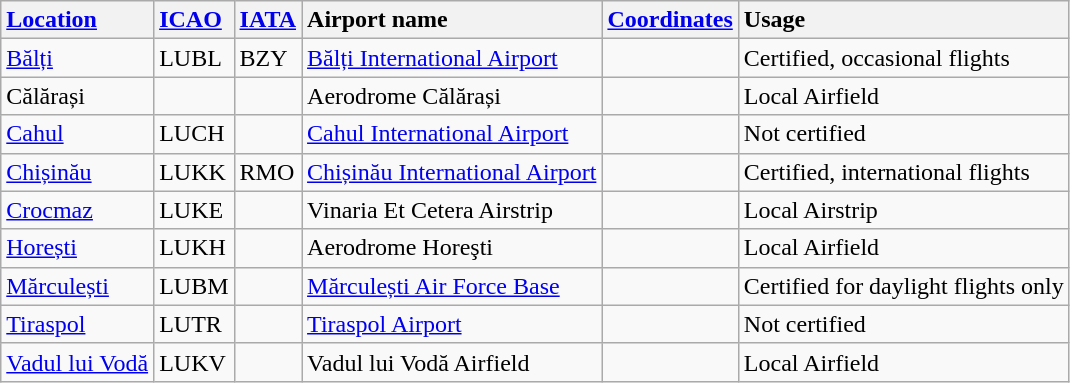<table class="wikitable sortable">
<tr valign="baseline">
<th style="text-align:left;"><a href='#'>Location</a></th>
<th style="text-align:left;"><a href='#'>ICAO</a></th>
<th style="text-align:left;"><a href='#'>IATA</a></th>
<th style="text-align:left;">Airport name</th>
<th style="text-align:left;" class="unsortable"><a href='#'>Coordinates</a></th>
<th style="text-align:left;" class="unsortable">Usage</th>
</tr>
<tr valign="top">
<td><a href='#'>Bălți</a></td>
<td>LUBL</td>
<td>BZY</td>
<td><a href='#'>Bălți International Airport</a></td>
<td></td>
<td>Certified, occasional flights</td>
</tr>
<tr valign="top">
<td>Călărași</td>
<td></td>
<td></td>
<td>Aerodrome Călărași</td>
<td></td>
<td>Local Airfield</td>
</tr>
<tr valign="top">
<td><a href='#'>Cahul</a></td>
<td>LUCH</td>
<td></td>
<td><a href='#'>Cahul International Airport</a></td>
<td></td>
<td>Not certified</td>
</tr>
<tr valign="top">
<td><a href='#'>Chișinău</a></td>
<td>LUKK</td>
<td>RMO</td>
<td><a href='#'>Chișinău International Airport</a></td>
<td></td>
<td>Certified, international flights</td>
</tr>
<tr valign="top">
<td><a href='#'>Crocmaz</a></td>
<td>LUKE</td>
<td></td>
<td>Vinaria Et Cetera Airstrip</td>
<td></td>
<td>Local Airstrip</td>
</tr>
<tr valign="top">
<td><a href='#'>Horești</a></td>
<td>LUKH</td>
<td></td>
<td>Aerodrome Horeşti</td>
<td></td>
<td>Local Airfield</td>
</tr>
<tr valign="top">
<td><a href='#'>Mărculești</a></td>
<td>LUBM</td>
<td> </td>
<td><a href='#'>Mărculești Air Force Base</a></td>
<td></td>
<td>Certified for daylight flights only</td>
</tr>
<tr valign="top">
<td><a href='#'>Tiraspol</a></td>
<td>LUTR</td>
<td></td>
<td><a href='#'>Tiraspol Airport</a></td>
<td></td>
<td>Not certified</td>
</tr>
<tr valign="top">
<td><a href='#'>Vadul lui Vodă</a></td>
<td>LUKV</td>
<td></td>
<td>Vadul lui Vodă Airfield</td>
<td></td>
<td>Local Airfield</td>
</tr>
</table>
